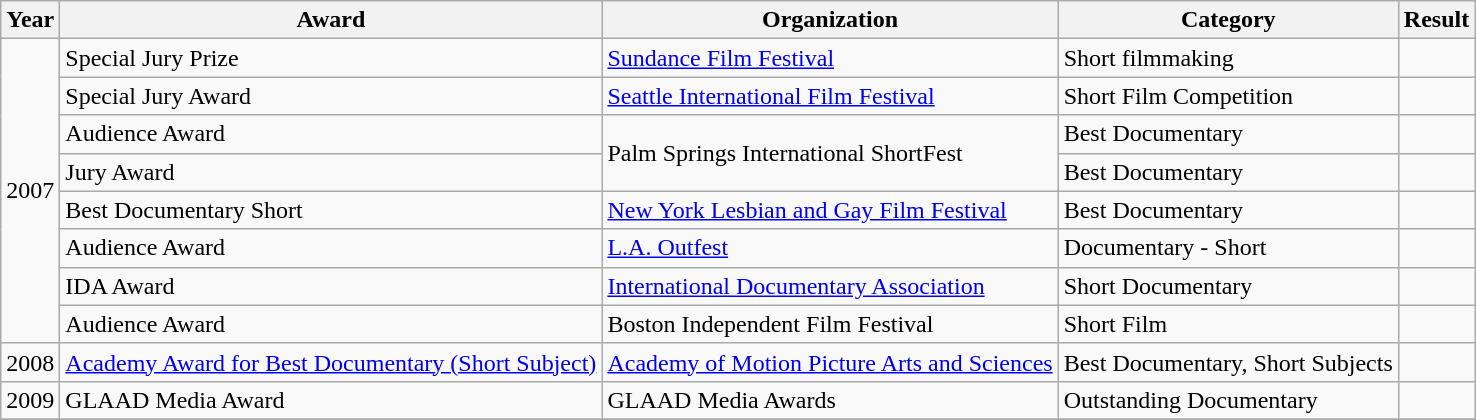<table class="wikitable">
<tr>
<th>Year</th>
<th>Award</th>
<th>Organization</th>
<th>Category</th>
<th>Result</th>
</tr>
<tr>
<td rowspan="8">2007</td>
<td>Special Jury Prize</td>
<td><a href='#'>Sundance Film Festival</a></td>
<td>Short filmmaking</td>
<td></td>
</tr>
<tr>
<td>Special Jury Award</td>
<td><a href='#'>Seattle International Film Festival</a></td>
<td>Short Film Competition</td>
<td></td>
</tr>
<tr>
<td>Audience Award</td>
<td rowspan="2">Palm Springs International ShortFest</td>
<td>Best Documentary</td>
<td></td>
</tr>
<tr>
<td>Jury Award</td>
<td>Best Documentary</td>
<td></td>
</tr>
<tr>
<td>Best Documentary Short</td>
<td><a href='#'>New York Lesbian and Gay Film Festival</a></td>
<td>Best Documentary</td>
<td></td>
</tr>
<tr>
<td>Audience Award</td>
<td><a href='#'>L.A. Outfest</a></td>
<td>Documentary - Short</td>
<td></td>
</tr>
<tr>
<td>IDA Award</td>
<td><a href='#'>International Documentary Association</a></td>
<td>Short Documentary</td>
<td></td>
</tr>
<tr>
<td>Audience Award</td>
<td>Boston Independent Film Festival</td>
<td>Short Film</td>
<td></td>
</tr>
<tr>
<td>2008</td>
<td><a href='#'>Academy Award for Best Documentary (Short Subject)</a></td>
<td><a href='#'>Academy of Motion Picture Arts and Sciences</a></td>
<td>Best Documentary, Short Subjects</td>
<td></td>
</tr>
<tr>
<td>2009</td>
<td>GLAAD Media Award</td>
<td>GLAAD Media Awards</td>
<td>Outstanding Documentary</td>
<td></td>
</tr>
<tr>
</tr>
</table>
